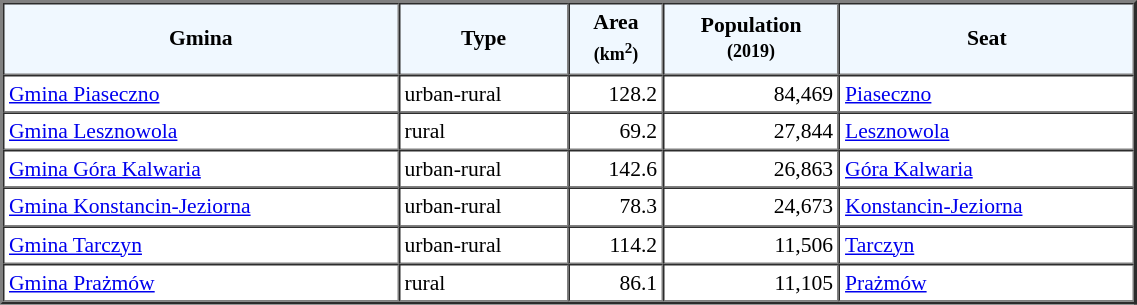<table width="60%" border="2" cellpadding="3" cellspacing="0" style="font-size:90%;line-height:120%;">
<tr bgcolor="F0F8FF">
<td style="text-align:center;"><strong>Gmina</strong></td>
<td style="text-align:center;"><strong>Type</strong></td>
<td style="text-align:center;"><strong>Area<br><small>(km<sup>2</sup>)</small></strong></td>
<td style="text-align:center;"><strong>Population<br><small>(2019)</small></strong></td>
<td style="text-align:center;"><strong>Seat</strong></td>
</tr>
<tr>
<td><a href='#'>Gmina Piaseczno</a></td>
<td>urban-rural</td>
<td style="text-align:right;">128.2</td>
<td style="text-align:right;">84,469</td>
<td><a href='#'>Piaseczno</a></td>
</tr>
<tr>
<td><a href='#'>Gmina Lesznowola</a></td>
<td>rural</td>
<td style="text-align:right;">69.2</td>
<td style="text-align:right;">27,844</td>
<td><a href='#'>Lesznowola</a></td>
</tr>
<tr>
<td><a href='#'>Gmina Góra Kalwaria</a></td>
<td>urban-rural</td>
<td style="text-align:right;">142.6</td>
<td style="text-align:right;">26,863</td>
<td><a href='#'>Góra Kalwaria</a></td>
</tr>
<tr>
<td><a href='#'>Gmina Konstancin-Jeziorna</a></td>
<td>urban-rural</td>
<td style="text-align:right;">78.3</td>
<td style="text-align:right;">24,673</td>
<td><a href='#'>Konstancin-Jeziorna</a></td>
</tr>
<tr>
<td><a href='#'>Gmina Tarczyn</a></td>
<td>urban-rural</td>
<td style="text-align:right;">114.2</td>
<td style="text-align:right;">11,506</td>
<td><a href='#'>Tarczyn</a></td>
</tr>
<tr>
<td><a href='#'>Gmina Prażmów</a></td>
<td>rural</td>
<td style="text-align:right;">86.1</td>
<td style="text-align:right;">11,105</td>
<td><a href='#'>Prażmów</a></td>
</tr>
<tr>
</tr>
</table>
